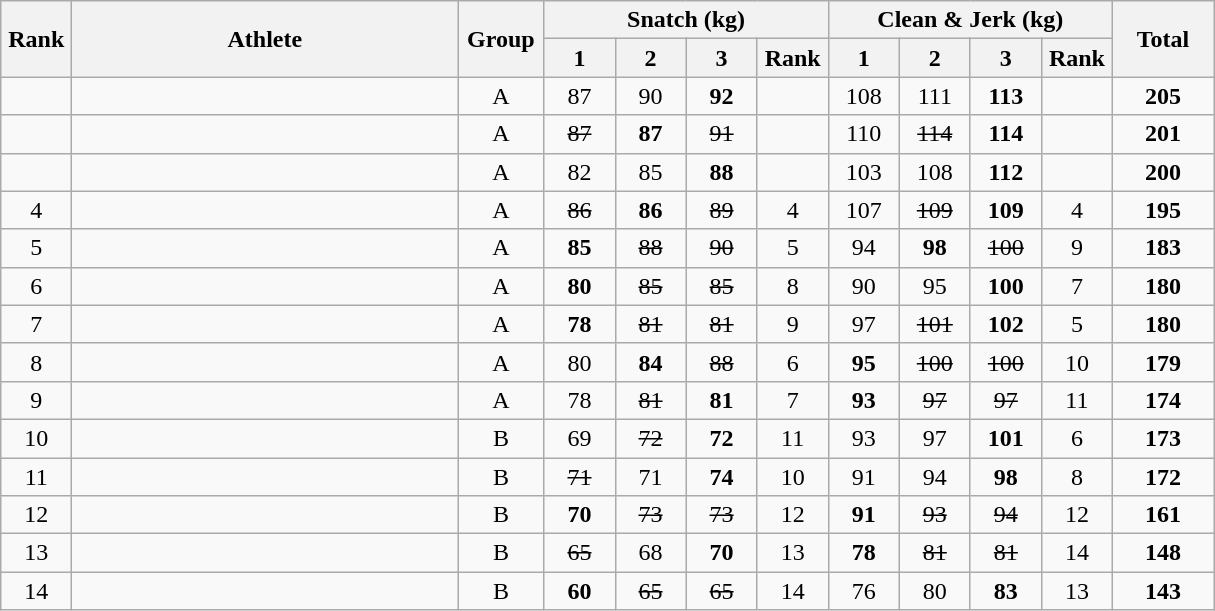<table class = "wikitable" style="text-align:center;">
<tr>
<th rowspan=2 width=40>Rank</th>
<th rowspan=2 width=250>Athlete</th>
<th rowspan=2 width=50>Group</th>
<th colspan=4>Snatch (kg)</th>
<th colspan=4>Clean & Jerk (kg)</th>
<th rowspan=2 width=60>Total</th>
</tr>
<tr>
<th width=40>1</th>
<th width=40>2</th>
<th width=40>3</th>
<th width=40>Rank</th>
<th width=40>1</th>
<th width=40>2</th>
<th width=40>3</th>
<th width=40>Rank</th>
</tr>
<tr>
<td></td>
<td align=left></td>
<td>A</td>
<td>87</td>
<td>90</td>
<td><strong>92</strong></td>
<td></td>
<td>108</td>
<td>111</td>
<td><strong>113</strong></td>
<td></td>
<td><strong>205</strong></td>
</tr>
<tr>
<td></td>
<td align=left></td>
<td>A</td>
<td><s>87</s></td>
<td><strong>87</strong></td>
<td><s>91</s></td>
<td></td>
<td>110</td>
<td><s>114</s></td>
<td><strong>114</strong></td>
<td></td>
<td><strong>201</strong></td>
</tr>
<tr>
<td></td>
<td align=left></td>
<td>A</td>
<td>82</td>
<td>85</td>
<td><strong>88</strong></td>
<td></td>
<td>103</td>
<td>108</td>
<td><strong>112</strong></td>
<td></td>
<td><strong>200</strong></td>
</tr>
<tr>
<td>4</td>
<td align=left></td>
<td>A</td>
<td><s>86</s></td>
<td><strong>86</strong></td>
<td><s>89</s></td>
<td>4</td>
<td>107</td>
<td><s>109</s></td>
<td><strong>109</strong></td>
<td>4</td>
<td><strong>195</strong></td>
</tr>
<tr>
<td>5</td>
<td align=left></td>
<td>A</td>
<td><strong>85</strong></td>
<td><s>88</s></td>
<td><s>90</s></td>
<td>5</td>
<td>94</td>
<td><strong>98</strong></td>
<td><s>100</s></td>
<td>9</td>
<td><strong>183</strong></td>
</tr>
<tr>
<td>6</td>
<td align=left></td>
<td>A</td>
<td><strong>80</strong></td>
<td><s>85</s></td>
<td><s>85</s></td>
<td>8</td>
<td>90</td>
<td>95</td>
<td><strong>100</strong></td>
<td>7</td>
<td><strong>180</strong></td>
</tr>
<tr>
<td>7</td>
<td align=left></td>
<td>A</td>
<td><strong>78</strong></td>
<td><s>81</s></td>
<td><s>81</s></td>
<td>9</td>
<td>97</td>
<td><s>101</s></td>
<td><strong>102</strong></td>
<td>5</td>
<td><strong>180</strong></td>
</tr>
<tr>
<td>8</td>
<td align=left></td>
<td>A</td>
<td>80</td>
<td><strong>84</strong></td>
<td><s>88</s></td>
<td>6</td>
<td><strong>95</strong></td>
<td><s>100</s></td>
<td><s>100</s></td>
<td>10</td>
<td><strong>179</strong></td>
</tr>
<tr>
<td>9</td>
<td align=left></td>
<td>A</td>
<td>78</td>
<td><s>81</s></td>
<td><strong>81</strong></td>
<td>7</td>
<td><strong>93</strong></td>
<td><s>97</s></td>
<td><s>97</s></td>
<td>11</td>
<td><strong>174</strong></td>
</tr>
<tr>
<td>10</td>
<td align=left></td>
<td>B</td>
<td>69</td>
<td><s>72</s></td>
<td><strong>72</strong></td>
<td>11</td>
<td>93</td>
<td>97</td>
<td><strong>101</strong></td>
<td>6</td>
<td><strong>173</strong></td>
</tr>
<tr>
<td>11</td>
<td align=left></td>
<td>B</td>
<td><s>71</s></td>
<td>71</td>
<td><strong>74</strong></td>
<td>10</td>
<td>91</td>
<td>94</td>
<td><strong>98</strong></td>
<td>8</td>
<td><strong>172</strong></td>
</tr>
<tr>
<td>12</td>
<td align=left></td>
<td>B</td>
<td><strong>70</strong></td>
<td><s>73</s></td>
<td><s>73</s></td>
<td>12</td>
<td><strong>91</strong></td>
<td><s>93</s></td>
<td><s>94</s></td>
<td>12</td>
<td><strong>161</strong></td>
</tr>
<tr>
<td>13</td>
<td align=left></td>
<td>B</td>
<td><s>65</s></td>
<td>68</td>
<td><strong>70</strong></td>
<td>13</td>
<td><strong>78</strong></td>
<td><s>81</s></td>
<td><s>81</s></td>
<td>14</td>
<td><strong>148</strong></td>
</tr>
<tr>
<td>14</td>
<td align=left></td>
<td>B</td>
<td><strong>60</strong></td>
<td><s>65</s></td>
<td><s>65</s></td>
<td>14</td>
<td>76</td>
<td>80</td>
<td><strong>83</strong></td>
<td>13</td>
<td><strong>143</strong></td>
</tr>
</table>
